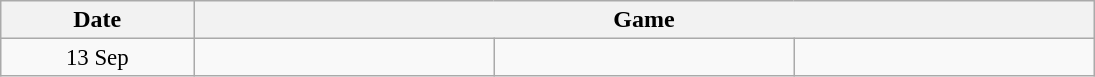<table width=730 class="wikitable">
<tr>
<th width=15%>Date</th>
<th width=70% colspan=3>Game</th>
</tr>
<tr style=font-size:95%>
<td align=center>13 Sep</td>
<td align=center><strong></strong></td>
<td></td>
<td></td>
</tr>
</table>
